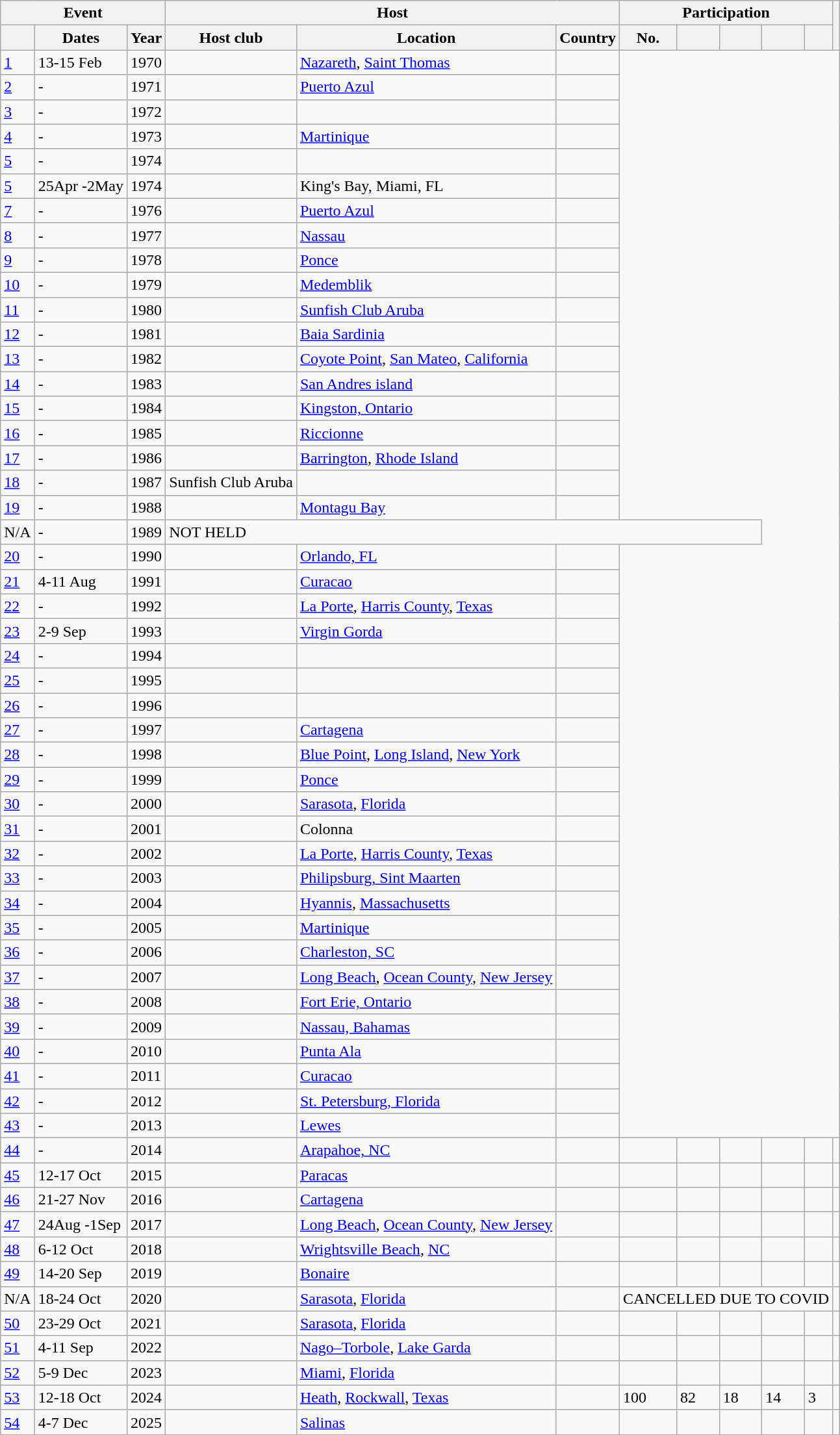<table class="wikitable sortable">
<tr>
<th colspan=3>Event</th>
<th colspan=3>Host</th>
<th colspan=5>Participation</th>
<th rowspan=2></th>
</tr>
<tr>
<th></th>
<th>Dates</th>
<th>Year</th>
<th>Host club</th>
<th>Location</th>
<th>Country</th>
<th>No.</th>
<th></th>
<th></th>
<th></th>
<th></th>
</tr>
<tr>
<td><a href='#'>1</a></td>
<td>13-15 Feb</td>
<td>1970</td>
<td></td>
<td><a href='#'>Nazareth</a>, <a href='#'>Saint Thomas</a></td>
<td></td>
</tr>
<tr>
<td><a href='#'>2</a></td>
<td>-</td>
<td>1971</td>
<td></td>
<td><a href='#'>Puerto Azul</a></td>
<td></td>
</tr>
<tr>
<td><a href='#'>3</a></td>
<td>-</td>
<td>1972</td>
<td></td>
<td></td>
<td></td>
</tr>
<tr>
<td><a href='#'>4</a></td>
<td>-</td>
<td>1973</td>
<td></td>
<td><a href='#'>Martinique</a></td>
<td></td>
</tr>
<tr>
<td><a href='#'>5</a></td>
<td>-</td>
<td>1974</td>
<td></td>
<td></td>
<td></td>
</tr>
<tr>
<td><a href='#'>5</a></td>
<td>25Apr -2May</td>
<td>1974</td>
<td></td>
<td>King's Bay, Miami, FL</td>
<td></td>
</tr>
<tr>
<td><a href='#'>7</a></td>
<td>-</td>
<td>1976</td>
<td></td>
<td><a href='#'>Puerto Azul</a></td>
<td></td>
</tr>
<tr>
<td><a href='#'>8</a></td>
<td>-</td>
<td>1977</td>
<td></td>
<td><a href='#'>Nassau</a></td>
<td></td>
</tr>
<tr>
<td><a href='#'>9</a></td>
<td>-</td>
<td>1978</td>
<td></td>
<td><a href='#'>Ponce</a></td>
<td></td>
</tr>
<tr>
<td><a href='#'>10</a></td>
<td>-</td>
<td>1979</td>
<td></td>
<td><a href='#'>Medemblik</a></td>
<td></td>
</tr>
<tr>
<td><a href='#'>11</a></td>
<td>-</td>
<td>1980</td>
<td></td>
<td><a href='#'>Sunfish Club Aruba</a></td>
<td></td>
</tr>
<tr>
<td><a href='#'>12</a></td>
<td>-</td>
<td>1981</td>
<td></td>
<td><a href='#'>Baia Sardinia</a></td>
<td></td>
</tr>
<tr>
<td><a href='#'>13</a></td>
<td>-</td>
<td>1982</td>
<td></td>
<td><a href='#'>Coyote Point</a>, <a href='#'>San Mateo</a>, <a href='#'>California</a></td>
<td></td>
</tr>
<tr>
<td><a href='#'>14</a></td>
<td>-</td>
<td>1983</td>
<td></td>
<td><a href='#'>San Andres island</a></td>
<td></td>
</tr>
<tr>
<td><a href='#'>15</a></td>
<td>-</td>
<td>1984</td>
<td></td>
<td><a href='#'>Kingston, Ontario</a></td>
<td></td>
</tr>
<tr>
<td><a href='#'>16</a></td>
<td>-</td>
<td>1985</td>
<td></td>
<td><a href='#'>Riccionne</a></td>
<td></td>
</tr>
<tr>
<td><a href='#'>17</a></td>
<td>-</td>
<td>1986</td>
<td></td>
<td><a href='#'>Barrington</a>, <a href='#'>Rhode Island</a></td>
<td></td>
</tr>
<tr>
<td><a href='#'>18</a></td>
<td>-</td>
<td>1987</td>
<td>Sunfish Club Aruba</td>
<td></td>
<td></td>
</tr>
<tr>
<td><a href='#'>19</a></td>
<td>-</td>
<td>1988</td>
<td></td>
<td><a href='#'>Montagu Bay</a></td>
<td></td>
</tr>
<tr>
<td>N/A</td>
<td>-</td>
<td>1989</td>
<td COLSPAN=6>NOT HELD</td>
</tr>
<tr>
<td><a href='#'>20</a></td>
<td>-</td>
<td>1990</td>
<td></td>
<td><a href='#'>Orlando, FL</a></td>
<td></td>
</tr>
<tr>
<td><a href='#'>21</a></td>
<td>4-11 Aug</td>
<td>1991</td>
<td></td>
<td><a href='#'>Curacao</a></td>
<td></td>
</tr>
<tr>
<td><a href='#'>22</a></td>
<td>-</td>
<td>1992</td>
<td></td>
<td><a href='#'>La Porte</a>,  <a href='#'>Harris County</a>, <a href='#'>Texas</a></td>
<td></td>
</tr>
<tr>
<td><a href='#'>23</a></td>
<td>2-9 Sep</td>
<td>1993</td>
<td></td>
<td><a href='#'>Virgin Gorda</a></td>
<td></td>
</tr>
<tr>
<td><a href='#'>24</a></td>
<td>-</td>
<td>1994</td>
<td></td>
<td></td>
<td></td>
</tr>
<tr>
<td><a href='#'>25</a></td>
<td>-</td>
<td>1995</td>
<td></td>
<td></td>
<td></td>
</tr>
<tr>
<td><a href='#'>26</a></td>
<td>-</td>
<td>1996</td>
<td></td>
<td></td>
<td></td>
</tr>
<tr>
<td><a href='#'>27</a></td>
<td>-</td>
<td>1997</td>
<td></td>
<td><a href='#'>Cartagena</a></td>
<td></td>
</tr>
<tr>
<td><a href='#'>28</a></td>
<td>-</td>
<td>1998</td>
<td></td>
<td><a href='#'>Blue Point</a>, <a href='#'>Long Island</a>, <a href='#'>New York</a></td>
<td></td>
</tr>
<tr>
<td><a href='#'>29</a></td>
<td>-</td>
<td>1999</td>
<td></td>
<td><a href='#'>Ponce</a></td>
<td></td>
</tr>
<tr>
<td><a href='#'>30</a></td>
<td>-</td>
<td>2000</td>
<td></td>
<td><a href='#'>Sarasota</a>, <a href='#'>Florida</a></td>
<td></td>
</tr>
<tr>
<td><a href='#'>31</a></td>
<td>-</td>
<td>2001</td>
<td></td>
<td>Colonna</td>
<td></td>
</tr>
<tr>
<td><a href='#'>32</a></td>
<td>-</td>
<td>2002</td>
<td></td>
<td><a href='#'>La Porte</a>,  <a href='#'>Harris County</a>, <a href='#'>Texas</a></td>
<td></td>
</tr>
<tr>
<td><a href='#'>33</a></td>
<td>-</td>
<td>2003</td>
<td></td>
<td><a href='#'>Philipsburg, Sint Maarten</a></td>
<td></td>
</tr>
<tr>
<td><a href='#'>34</a></td>
<td>-</td>
<td>2004</td>
<td></td>
<td><a href='#'>Hyannis</a>, <a href='#'>Massachusetts</a></td>
<td></td>
</tr>
<tr>
<td><a href='#'>35</a></td>
<td>-</td>
<td>2005</td>
<td></td>
<td><a href='#'>Martinique</a></td>
<td></td>
</tr>
<tr>
<td><a href='#'>36</a></td>
<td>-</td>
<td>2006</td>
<td></td>
<td><a href='#'>Charleston, SC</a></td>
<td></td>
</tr>
<tr>
<td><a href='#'>37</a></td>
<td>-</td>
<td>2007</td>
<td></td>
<td><a href='#'>Long Beach</a>, <a href='#'>Ocean County</a>,  <a href='#'>New Jersey</a></td>
<td></td>
</tr>
<tr>
<td><a href='#'>38</a></td>
<td>-</td>
<td>2008</td>
<td></td>
<td><a href='#'>Fort Erie, Ontario</a></td>
<td></td>
</tr>
<tr>
<td><a href='#'>39</a></td>
<td>-</td>
<td>2009</td>
<td></td>
<td><a href='#'>Nassau, Bahamas</a></td>
<td></td>
</tr>
<tr>
<td><a href='#'>40</a></td>
<td>-</td>
<td>2010</td>
<td></td>
<td><a href='#'>Punta Ala</a></td>
<td></td>
</tr>
<tr>
<td><a href='#'>41</a></td>
<td>-</td>
<td>2011</td>
<td></td>
<td><a href='#'>Curacao</a></td>
<td></td>
</tr>
<tr>
<td><a href='#'>42</a></td>
<td>-</td>
<td>2012</td>
<td></td>
<td><a href='#'>St. Petersburg, Florida</a></td>
<td></td>
</tr>
<tr>
<td><a href='#'>43</a></td>
<td>-</td>
<td>2013</td>
<td></td>
<td><a href='#'>Lewes</a></td>
<td></td>
</tr>
<tr>
<td><a href='#'>44</a></td>
<td>-</td>
<td>2014</td>
<td></td>
<td><a href='#'>Arapahoe, NC</a></td>
<td></td>
<td></td>
<td></td>
<td></td>
<td></td>
<td></td>
<td></td>
</tr>
<tr>
<td><a href='#'>45</a></td>
<td>12-17 Oct</td>
<td>2015</td>
<td></td>
<td><a href='#'>Paracas</a></td>
<td></td>
<td></td>
<td></td>
<td></td>
<td></td>
<td></td>
</tr>
<tr>
<td><a href='#'>46</a></td>
<td>21-27 Nov</td>
<td>2016</td>
<td></td>
<td><a href='#'>Cartagena</a></td>
<td></td>
<td></td>
<td></td>
<td></td>
<td></td>
<td></td>
<td></td>
</tr>
<tr>
<td><a href='#'>47</a></td>
<td>24Aug -1Sep</td>
<td>2017</td>
<td></td>
<td><a href='#'>Long Beach</a>, <a href='#'>Ocean County</a>, <a href='#'>New Jersey</a></td>
<td></td>
<td></td>
<td></td>
<td></td>
<td></td>
<td></td>
</tr>
<tr>
<td><a href='#'>48</a></td>
<td>6-12 Oct</td>
<td>2018</td>
<td></td>
<td><a href='#'>Wrightsville Beach</a>, <a href='#'>NC</a></td>
<td></td>
<td></td>
<td></td>
<td></td>
<td></td>
<td></td>
<td></td>
</tr>
<tr>
<td><a href='#'>49</a></td>
<td>14-20 Sep</td>
<td>2019</td>
<td></td>
<td><a href='#'>Bonaire</a></td>
<td></td>
<td></td>
<td></td>
<td></td>
<td></td>
<td></td>
<td></td>
</tr>
<tr>
<td>N/A</td>
<td>18-24 Oct</td>
<td>2020</td>
<td></td>
<td><a href='#'>Sarasota</a>, <a href='#'>Florida</a></td>
<td></td>
<td colspan=5>CANCELLED DUE TO COVID</td>
<td></td>
</tr>
<tr>
<td><a href='#'>50</a></td>
<td>23-29 Oct</td>
<td>2021</td>
<td></td>
<td><a href='#'>Sarasota</a>, <a href='#'>Florida</a></td>
<td></td>
<td></td>
<td></td>
<td></td>
<td></td>
<td></td>
<td></td>
</tr>
<tr>
<td><a href='#'>51</a></td>
<td>4-11 Sep</td>
<td>2022</td>
<td></td>
<td><a href='#'>Nago–Torbole</a>, <a href='#'>Lake Garda</a></td>
<td></td>
<td></td>
<td></td>
<td></td>
<td></td>
<td></td>
<td></td>
</tr>
<tr>
<td><a href='#'>52</a></td>
<td>5-9 Dec</td>
<td>2023</td>
<td></td>
<td><a href='#'>Miami</a>, <a href='#'>Florida</a></td>
<td></td>
<td></td>
<td></td>
<td></td>
<td></td>
<td></td>
<td></td>
</tr>
<tr>
<td><a href='#'>53</a></td>
<td>12-18 Oct</td>
<td>2024</td>
<td></td>
<td><a href='#'>Heath</a>, <a href='#'>Rockwall</a>, <a href='#'>Texas</a></td>
<td></td>
<td>100</td>
<td>82</td>
<td>18</td>
<td>14</td>
<td>3</td>
<td></td>
</tr>
<tr>
<td><a href='#'>54</a></td>
<td>4-7 Dec</td>
<td>2025</td>
<td></td>
<td><a href='#'>Salinas</a></td>
<td></td>
<td></td>
<td></td>
<td></td>
<td></td>
<td></td>
<td></td>
</tr>
</table>
